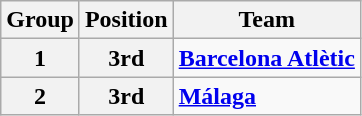<table class="wikitable">
<tr>
<th>Group</th>
<th>Position</th>
<th>Team</th>
</tr>
<tr>
<th>1</th>
<th>3rd</th>
<td><strong><a href='#'>Barcelona Atlètic</a></strong></td>
</tr>
<tr>
<th>2</th>
<th>3rd</th>
<td><strong><a href='#'>Málaga</a></strong></td>
</tr>
</table>
